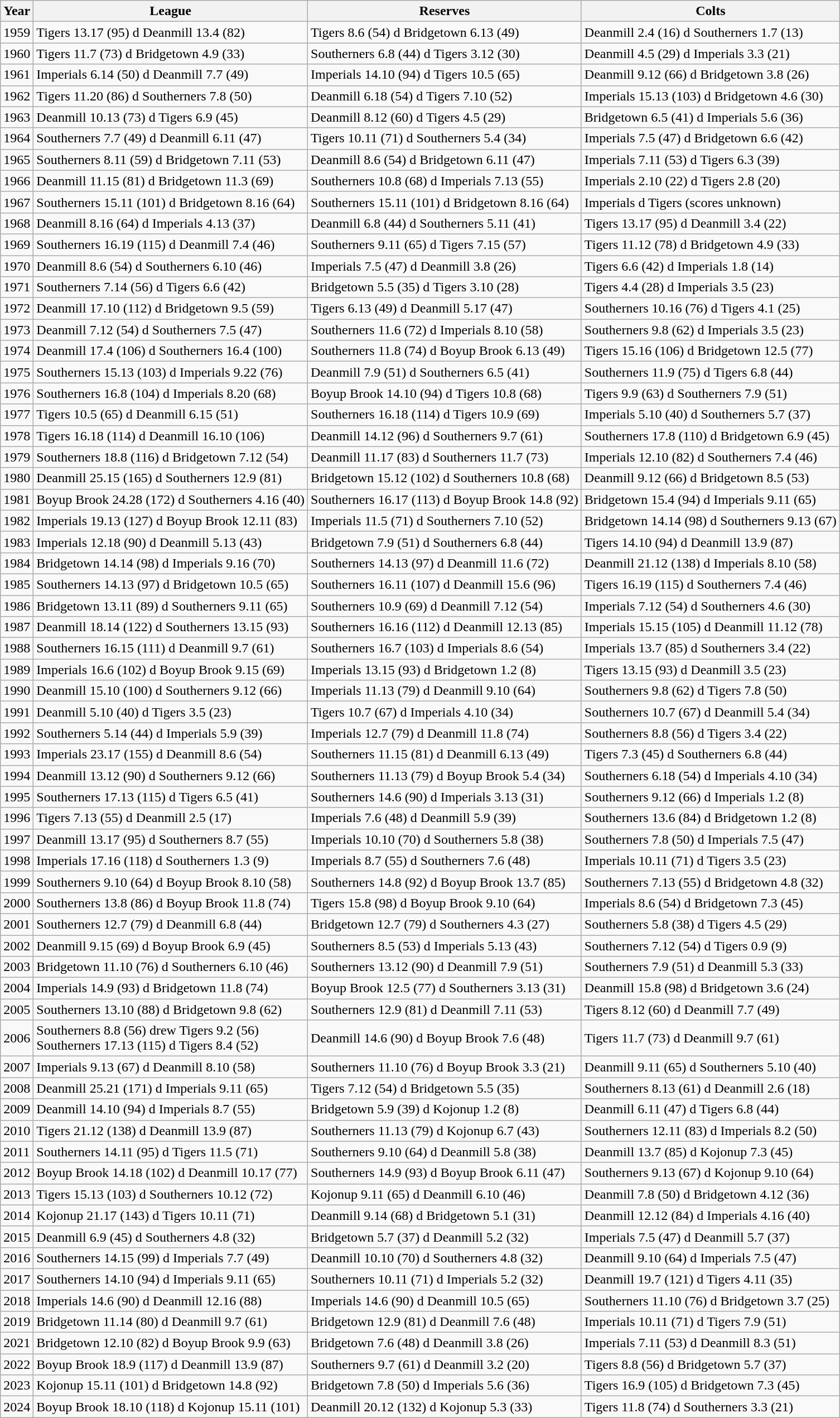<table class="wikitable">
<tr>
<th>Year</th>
<th>League</th>
<th>Reserves</th>
<th>Colts</th>
</tr>
<tr>
<td>1959</td>
<td>Tigers 13.17 (95) d Deanmill 13.4 (82)</td>
<td>Tigers 8.6 (54) d Bridgetown 6.13 (49)</td>
<td>Deanmill 2.4 (16) d Southerners 1.7 (13)</td>
</tr>
<tr>
<td>1960</td>
<td>Tigers 11.7 (73) d Bridgetown 4.9 (33)</td>
<td>Southerners 6.8 (44) d Tigers 3.12 (30)</td>
<td>Deanmill 4.5 (29) d Imperials 3.3 (21)</td>
</tr>
<tr>
<td>1961</td>
<td>Imperials 6.14 (50) d Deanmill 7.7 (49)</td>
<td>Imperials 14.10 (94) d Tigers 10.5 (65)</td>
<td>Deanmill 9.12 (66) d Bridgetown 3.8 (26)</td>
</tr>
<tr>
<td>1962</td>
<td>Tigers 11.20 (86) d Southerners 7.8 (50)</td>
<td>Deanmill 6.18 (54) d Tigers 7.10 (52)</td>
<td>Imperials 15.13 (103) d Bridgetown 4.6 (30)</td>
</tr>
<tr>
<td>1963</td>
<td>Deanmill 10.13 (73) d Tigers 6.9 (45)</td>
<td>Deanmill 8.12 (60) d Tigers 4.5 (29)</td>
<td>Bridgetown 6.5 (41) d Imperials 5.6 (36)</td>
</tr>
<tr>
<td>1964</td>
<td>Southerners 7.7 (49) d Deanmill 6.11 (47)</td>
<td>Tigers 10.11 (71) d Southerners 5.4 (34)</td>
<td>Imperials 7.5 (47) d Bridgetown 6.6 (42)</td>
</tr>
<tr>
<td>1965</td>
<td>Southerners 8.11 (59) d Bridgetown 7.11 (53)</td>
<td>Deanmill 8.6 (54) d Bridgetown 6.11 (47)</td>
<td>Imperials 7.11 (53) d Tigers 6.3 (39)</td>
</tr>
<tr>
<td>1966</td>
<td>Deanmill 11.15 (81) d Bridgetown 11.3 (69)</td>
<td>Southerners 10.8 (68) d Imperials 7.13 (55)</td>
<td>Imperials 2.10 (22) d Tigers 2.8 (20)</td>
</tr>
<tr>
<td>1967</td>
<td>Southerners 15.11 (101) d Bridgetown 8.16 (64)</td>
<td>Southerners 15.11 (101) d Bridgetown 8.16 (64)</td>
<td>Imperials d Tigers (scores unknown)</td>
</tr>
<tr>
<td>1968</td>
<td>Deanmill 8.16 (64) d Imperials 4.13 (37)</td>
<td>Deanmill 6.8 (44) d Southerners 5.11 (41)</td>
<td>Tigers 13.17 (95) d Deanmill 3.4 (22)</td>
</tr>
<tr>
<td>1969</td>
<td>Southerners 16.19 (115) d Deanmill 7.4 (46)</td>
<td>Southerners 9.11 (65) d Tigers 7.15 (57)</td>
<td>Tigers 11.12 (78) d Bridgetown 4.9 (33)</td>
</tr>
<tr>
<td>1970</td>
<td>Deanmill 8.6 (54) d Southerners 6.10 (46)</td>
<td>Imperials 7.5 (47) d Deanmill 3.8 (26)</td>
<td>Tigers 6.6 (42) d Imperials 1.8 (14)</td>
</tr>
<tr>
<td>1971</td>
<td>Southerners 7.14 (56) d Tigers 6.6 (42)</td>
<td>Bridgetown 5.5 (35) d Tigers 3.10 (28)</td>
<td>Tigers 4.4 (28) d Imperials 3.5 (23)</td>
</tr>
<tr>
<td>1972</td>
<td>Deanmill 17.10 (112) d Bridgetown 9.5 (59)</td>
<td>Tigers 6.13 (49) d Deanmill 5.17 (47)</td>
<td>Southerners 10.16 (76) d Tigers 4.1 (25)</td>
</tr>
<tr>
<td>1973</td>
<td>Deanmill 7.12 (54) d Southerners 7.5 (47)</td>
<td>Southerners 11.6 (72) d Imperials 8.10 (58)</td>
<td>Southerners 9.8 (62) d Imperials 3.5 (23)</td>
</tr>
<tr>
<td>1974</td>
<td>Deanmill 17.4 (106) d Southerners 16.4 (100)</td>
<td>Southerners 11.8 (74) d Boyup Brook 6.13 (49)</td>
<td>Tigers 15.16 (106) d Bridgetown 12.5 (77)</td>
</tr>
<tr>
<td>1975</td>
<td>Southerners 15.13 (103) d Imperials 9.22 (76)</td>
<td>Deanmill 7.9 (51) d Southerners 6.5 (41)</td>
<td>Southerners 11.9 (75) d Tigers 6.8 (44)</td>
</tr>
<tr>
<td>1976</td>
<td>Southerners 16.8 (104) d Imperials 8.20 (68)</td>
<td>Boyup Brook 14.10 (94) d Tigers 10.8 (68)</td>
<td>Tigers 9.9 (63) d Southerners 7.9 (51)</td>
</tr>
<tr>
<td>1977</td>
<td>Tigers 10.5 (65) d Deanmill 6.15 (51)</td>
<td>Southerners 16.18 (114) d Tigers 10.9 (69)</td>
<td>Imperials 5.10 (40) d Southerners 5.7 (37)</td>
</tr>
<tr>
<td>1978</td>
<td>Tigers 16.18 (114) d Deanmill 16.10 (106)</td>
<td>Deanmill 14.12 (96) d Southerners 9.7 (61)</td>
<td>Southerners 17.8 (110) d Bridgetown 6.9 (45)</td>
</tr>
<tr>
<td>1979</td>
<td>Southerners 18.8 (116) d Bridgetown 7.12 (54)</td>
<td>Deanmill 11.17 (83) d Southerners 11.7 (73)</td>
<td>Imperials 12.10 (82) d Southerners 7.4 (46)</td>
</tr>
<tr>
<td>1980</td>
<td>Deanmill 25.15 (165) d Southerners 12.9 (81)</td>
<td>Bridgetown 15.12 (102) d Southerners 10.8 (68)</td>
<td>Deanmill 9.12 (66) d Bridgetown 8.5 (53)</td>
</tr>
<tr>
<td>1981</td>
<td>Boyup Brook 24.28 (172) d Southerners 4.16 (40)</td>
<td>Southerners 16.17 (113) d Boyup Brook 14.8 (92)</td>
<td>Bridgetown 15.4 (94) d Imperials 9.11 (65)</td>
</tr>
<tr>
<td>1982</td>
<td>Imperials 19.13 (127) d Boyup Brook 12.11 (83)</td>
<td>Imperials 11.5 (71) d Southerners 7.10 (52)</td>
<td>Bridgetown 14.14 (98) d Southerners 9.13 (67)</td>
</tr>
<tr>
<td>1983</td>
<td>Imperials 12.18 (90) d Deanmill 5.13 (43)</td>
<td>Bridgetown 7.9 (51) d Southerners 6.8 (44)</td>
<td>Tigers 14.10 (94) d Deanmill 13.9 (87)</td>
</tr>
<tr>
<td>1984</td>
<td>Bridgetown 14.14 (98) d Imperials 9.16 (70)</td>
<td>Southerners 14.13 (97) d Deanmill 11.6 (72)</td>
<td>Deanmill 21.12 (138) d Imperials 8.10 (58)</td>
</tr>
<tr>
<td>1985</td>
<td>Southerners 14.13 (97) d Bridgetown 10.5 (65)</td>
<td>Southerners 16.11 (107) d Deanmill 15.6 (96)</td>
<td>Tigers 16.19 (115) d Southerners 7.4 (46)</td>
</tr>
<tr>
<td>1986</td>
<td>Bridgetown 13.11 (89) d Southerners 9.11 (65)</td>
<td>Southerners 10.9 (69) d Deanmill 7.12 (54)</td>
<td>Imperials 7.12 (54) d Southerners 4.6 (30)</td>
</tr>
<tr>
<td>1987</td>
<td>Deanmill 18.14 (122) d Southerners 13.15 (93)</td>
<td>Southerners 16.16 (112) d Deanmill 12.13 (85)</td>
<td>Imperials 15.15 (105) d Deanmill 11.12 (78)</td>
</tr>
<tr>
<td>1988</td>
<td>Southerners 16.15 (111) d Deanmill 9.7 (61)</td>
<td>Southerners 16.7 (103) d Imperials 8.6 (54)</td>
<td>Imperials 13.7 (85) d Southerners 3.4 (22)</td>
</tr>
<tr>
<td>1989</td>
<td>Imperials 16.6 (102) d Boyup Brook 9.15 (69)</td>
<td>Imperials 13.15 (93) d Bridgetown 1.2 (8)</td>
<td>Tigers 13.15 (93) d Deanmill 3.5 (23)</td>
</tr>
<tr>
<td>1990</td>
<td>Deanmill 15.10 (100) d Southerners 9.12 (66)</td>
<td>Imperials 11.13 (79) d Deanmill 9.10 (64)</td>
<td>Southerners 9.8 (62) d Tigers 7.8 (50)</td>
</tr>
<tr>
<td>1991</td>
<td>Deanmill 5.10 (40) d Tigers 3.5 (23)</td>
<td>Tigers 10.7 (67) d Imperials 4.10 (34)</td>
<td>Southerners 10.7 (67) d Deanmill 5.4 (34)</td>
</tr>
<tr>
<td>1992</td>
<td>Southerners 5.14 (44) d Imperials 5.9 (39)</td>
<td>Imperials 12.7 (79) d Deanmill 11.8 (74)</td>
<td>Southerners 8.8 (56) d Tigers 3.4 (22)</td>
</tr>
<tr>
<td>1993</td>
<td>Imperials 23.17 (155) d Deanmill 8.6 (54)</td>
<td>Southerners 11.15 (81) d Deanmill 6.13 (49)</td>
<td>Tigers 7.3 (45) d Southerners 6.8 (44)</td>
</tr>
<tr>
<td>1994</td>
<td>Deanmill 13.12 (90) d Southerners 9.12 (66)</td>
<td>Southerners 11.13 (79) d Boyup Brook 5.4 (34)</td>
<td>Southerners 6.18 (54) d Imperials 4.10 (34)</td>
</tr>
<tr>
<td>1995</td>
<td>Southerners 17.13 (115) d Tigers 6.5 (41)</td>
<td>Southerners 14.6 (90) d Imperials 3.13 (31)</td>
<td>Southerners 9.12 (66) d Imperials 1.2 (8)</td>
</tr>
<tr>
<td>1996</td>
<td>Tigers 7.13 (55) d Deanmill 2.5 (17)</td>
<td>Imperials 7.6 (48) d Deanmill 5.9 (39)</td>
<td>Southerners 13.6 (84) d Bridgetown 1.2 (8)</td>
</tr>
<tr>
<td>1997</td>
<td>Deanmill 13.17 (95) d Southerners 8.7 (55)</td>
<td>Imperials 10.10 (70) d Southerners 5.8 (38)</td>
<td>Southerners 7.8 (50) d Imperials 7.5 (47)</td>
</tr>
<tr>
<td>1998</td>
<td>Imperials 17.16 (118) d Southerners 1.3 (9)</td>
<td>Imperials 8.7 (55) d Southerners 7.6 (48)</td>
<td>Imperials 10.11 (71) d Tigers 3.5 (23)</td>
</tr>
<tr>
<td>1999</td>
<td>Southerners 9.10 (64) d Boyup Brook 8.10 (58)</td>
<td>Southerners 14.8 (92) d Boyup Brook 13.7 (85)</td>
<td>Southerners 7.13 (55) d Bridgetown 4.8 (32)</td>
</tr>
<tr>
<td>2000</td>
<td>Southerners 13.8 (86) d Boyup Brook 11.8 (74)</td>
<td>Tigers 15.8 (98) d Boyup Brook 9.10 (64)</td>
<td>Imperials 8.6 (54) d Bridgetown 7.3 (45)</td>
</tr>
<tr>
<td>2001</td>
<td>Southerners 12.7 (79) d Deanmill 6.8 (44)</td>
<td>Bridgetown 12.7 (79) d Southerners 4.3 (27)</td>
<td>Southerners 5.8 (38) d Tigers 4.5 (29)</td>
</tr>
<tr>
<td>2002</td>
<td>Deanmill 9.15 (69) d Boyup Brook 6.9 (45)</td>
<td>Southerners 8.5 (53) d Imperials 5.13 (43)</td>
<td>Southerners 7.12 (54) d Tigers 0.9 (9)</td>
</tr>
<tr>
<td>2003</td>
<td>Bridgetown 11.10 (76) d Southerners 6.10 (46)</td>
<td>Southerners 13.12 (90) d Deanmill 7.9 (51)</td>
<td>Southerners 7.9 (51) d Deanmill 5.3 (33)</td>
</tr>
<tr>
<td>2004</td>
<td>Imperials 14.9 (93) d Bridgetown 11.8 (74)</td>
<td>Boyup Brook 12.5 (77) d Southerners 3.13 (31)</td>
<td>Deanmill 15.8 (98) d Bridgetown 3.6 (24)</td>
</tr>
<tr>
<td>2005</td>
<td>Southerners 13.10 (88) d Bridgetown 9.8 (62)</td>
<td>Southerners 12.9 (81) d Deanmill 7.11 (53)</td>
<td>Tigers 8.12 (60) d Deanmill 7.7 (49)</td>
</tr>
<tr>
<td>2006</td>
<td>Southerners 8.8 (56) drew Tigers 9.2 (56)<br>Southerners 17.13 (115) d Tigers 8.4 (52)</td>
<td>Deanmill 14.6 (90) d Boyup Brook 7.6 (48)</td>
<td>Tigers 11.7 (73) d Deanmill 9.7 (61)</td>
</tr>
<tr>
<td>2007</td>
<td>Imperials 9.13 (67) d Deanmill 8.10 (58)</td>
<td>Southerners 11.10 (76) d Boyup Brook 3.3 (21)</td>
<td>Deanmill 9.11 (65) d Southerners 5.10 (40)</td>
</tr>
<tr>
<td>2008</td>
<td>Deanmill 25.21 (171) d Imperials 9.11 (65)</td>
<td>Tigers 7.12 (54) d Bridgetown 5.5 (35)</td>
<td>Southerners 8.13 (61) d Deanmill 2.6 (18)</td>
</tr>
<tr>
<td>2009</td>
<td>Deanmill 14.10 (94) d Imperials 8.7 (55)</td>
<td>Bridgetown 5.9 (39) d Kojonup 1.2 (8)</td>
<td>Deanmill 6.11 (47) d Tigers 6.8 (44)</td>
</tr>
<tr>
<td>2010</td>
<td>Tigers 21.12 (138) d Deanmill 13.9 (87)</td>
<td>Southerners 11.13 (79) d Kojonup 6.7 (43)</td>
<td>Southerners 12.11 (83) d Imperials 8.2 (50)</td>
</tr>
<tr>
<td>2011</td>
<td>Southerners 14.11 (95) d Tigers 11.5 (71)</td>
<td>Southerners 9.10 (64) d Deanmill 5.8 (38)</td>
<td>Deanmill 13.7 (85) d Kojonup 7.3 (45)</td>
</tr>
<tr>
<td>2012</td>
<td>Boyup Brook 14.18 (102) d Deanmill 10.17 (77)</td>
<td>Southerners 14.9 (93) d Boyup Brook 6.11 (47)</td>
<td>Southerners 9.13 (67) d Kojonup 9.10 (64)</td>
</tr>
<tr>
<td>2013</td>
<td>Tigers 15.13 (103) d Southerners 10.12 (72)</td>
<td>Kojonup 9.11 (65) d Deanmill 6.10 (46)</td>
<td>Deanmill 7.8 (50) d Bridgetown 4.12 (36)</td>
</tr>
<tr>
<td>2014</td>
<td>Kojonup 21.17 (143) d Tigers 10.11 (71)</td>
<td>Deanmill 9.14 (68) d Bridgetown 5.1 (31)</td>
<td>Deanmill 12.12 (84) d Imperials 4.16 (40)</td>
</tr>
<tr>
<td>2015</td>
<td>Deanmill 6.9 (45) d Southerners 4.8 (32)</td>
<td>Bridgetown 5.7 (37) d Deanmill 5.2 (32)</td>
<td>Imperials 7.5 (47) d Deanmill 5.7 (37)</td>
</tr>
<tr>
<td>2016</td>
<td>Southerners 14.15 (99) d Imperials 7.7 (49)</td>
<td>Deanmill 10.10 (70) d Southerners 4.8 (32)</td>
<td>Deanmill 9.10 (64) d Imperials 7.5 (47)</td>
</tr>
<tr>
<td>2017</td>
<td>Southerners 14.10 (94) d Imperials 9.11 (65)</td>
<td>Southerners 10.11 (71) d Imperials 5.2 (32)</td>
<td>Deanmill 19.7 (121) d Tigers 4.11 (35)</td>
</tr>
<tr>
<td>2018</td>
<td>Imperials 14.6 (90) d Deanmill 12.16 (88)</td>
<td>Imperials 14.6 (90) d Deanmill 10.5 (65)</td>
<td>Southerners 11.10 (76) d Bridgetown 3.7 (25)</td>
</tr>
<tr>
<td>2019</td>
<td>Bridgetown 11.14 (80) d Deanmill 9.7 (61)</td>
<td>Bridgetown 12.9 (81) d Deanmill 7.6 (48)</td>
<td>Imperials 10.11 (71) d Tigers 7.9 (51)</td>
</tr>
<tr>
<td>2021</td>
<td>Bridgetown 12.10 (82) d Boyup Brook 9.9 (63)</td>
<td>Bridgetown 7.6 (48) d Deanmill 3.8 (26)</td>
<td>Imperials 7.11 (53) d Deanmill 8.3 (51)</td>
</tr>
<tr>
<td>2022</td>
<td>Boyup Brook 18.9 (117) d Deanmill 13.9 (87)</td>
<td>Southerners 9.7 (61) d Deanmill 3.2 (20)</td>
<td>Tigers 8.8 (56) d Bridgetown 5.7 (37)</td>
</tr>
<tr>
<td>2023</td>
<td>Kojonup 15.11 (101) d Bridgetown 14.8 (92)</td>
<td>Bridgetown 7.8 (50) d Imperials 5.6 (36)</td>
<td>Tigers 16.9 (105) d Bridgetown 7.3 (45)</td>
</tr>
<tr>
<td>2024</td>
<td>Boyup Brook 18.10 (118) d Kojonup 15.11 (101)</td>
<td>Deanmill 20.12 (132) d Kojonup 5.3 (33)</td>
<td>Tigers 11.8 (74) d Southerners 3.3 (21)</td>
</tr>
</table>
